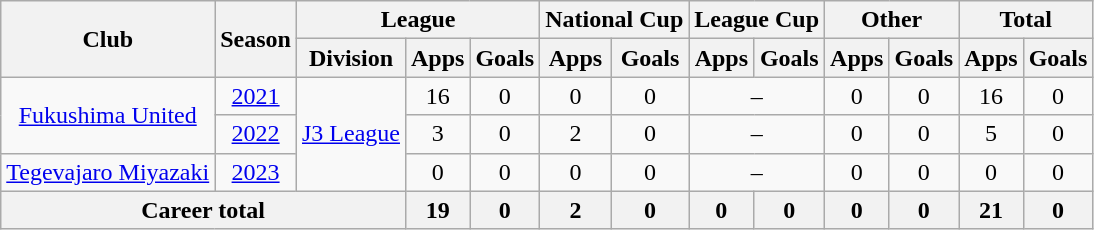<table class="wikitable" style="text-align: center">
<tr>
<th rowspan="2">Club</th>
<th rowspan="2">Season</th>
<th colspan="3">League</th>
<th colspan="2">National Cup</th>
<th colspan="2">League Cup</th>
<th colspan="2">Other</th>
<th colspan="2">Total</th>
</tr>
<tr>
<th>Division</th>
<th>Apps</th>
<th>Goals</th>
<th>Apps</th>
<th>Goals</th>
<th>Apps</th>
<th>Goals</th>
<th>Apps</th>
<th>Goals</th>
<th>Apps</th>
<th>Goals</th>
</tr>
<tr>
<td rowspan="2"><a href='#'>Fukushima United</a></td>
<td><a href='#'>2021</a></td>
<td rowspan="3"><a href='#'>J3 League</a></td>
<td>16</td>
<td>0</td>
<td>0</td>
<td>0</td>
<td colspan="2">–</td>
<td>0</td>
<td>0</td>
<td>16</td>
<td>0</td>
</tr>
<tr>
<td><a href='#'>2022</a></td>
<td>3</td>
<td>0</td>
<td>2</td>
<td>0</td>
<td colspan="2">–</td>
<td>0</td>
<td>0</td>
<td>5</td>
<td>0</td>
</tr>
<tr>
<td><a href='#'>Tegevajaro Miyazaki</a></td>
<td><a href='#'>2023</a></td>
<td>0</td>
<td>0</td>
<td>0</td>
<td>0</td>
<td colspan="2">–</td>
<td>0</td>
<td>0</td>
<td>0</td>
<td>0</td>
</tr>
<tr>
<th colspan=3>Career total</th>
<th>19</th>
<th>0</th>
<th>2</th>
<th>0</th>
<th>0</th>
<th>0</th>
<th>0</th>
<th>0</th>
<th>21</th>
<th>0</th>
</tr>
</table>
